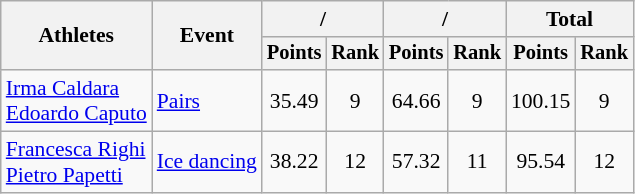<table class="wikitable" style="font-size:90%">
<tr>
<th rowspan="2">Athletes</th>
<th rowspan="2">Event</th>
<th colspan="2">/</th>
<th colspan="2">/</th>
<th colspan="2">Total</th>
</tr>
<tr style="font-size:95%">
<th>Points</th>
<th>Rank</th>
<th>Points</th>
<th>Rank</th>
<th>Points</th>
<th>Rank</th>
</tr>
<tr align=center>
<td align=left><a href='#'>Irma Caldara</a> <br> <a href='#'>Edoardo Caputo</a></td>
<td align=left><a href='#'>Pairs</a></td>
<td>35.49</td>
<td>9</td>
<td>64.66</td>
<td>9</td>
<td>100.15</td>
<td>9</td>
</tr>
<tr align=center>
<td align=left><a href='#'>Francesca Righi</a> <br> <a href='#'>Pietro Papetti</a></td>
<td align=left><a href='#'>Ice dancing</a></td>
<td>38.22</td>
<td>12</td>
<td>57.32</td>
<td>11</td>
<td>95.54</td>
<td>12</td>
</tr>
</table>
